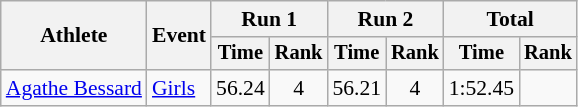<table class="wikitable" style="font-size:90%">
<tr>
<th rowspan="2">Athlete</th>
<th rowspan="2">Event</th>
<th colspan="2">Run 1</th>
<th colspan="2">Run 2</th>
<th colspan="2">Total</th>
</tr>
<tr style="font-size:95%">
<th>Time</th>
<th>Rank</th>
<th>Time</th>
<th>Rank</th>
<th>Time</th>
<th>Rank</th>
</tr>
<tr align=center>
<td align=left><a href='#'>Agathe Bessard</a></td>
<td align=left><a href='#'>Girls</a></td>
<td>56.24</td>
<td>4</td>
<td>56.21</td>
<td>4</td>
<td>1:52.45</td>
<td></td>
</tr>
</table>
